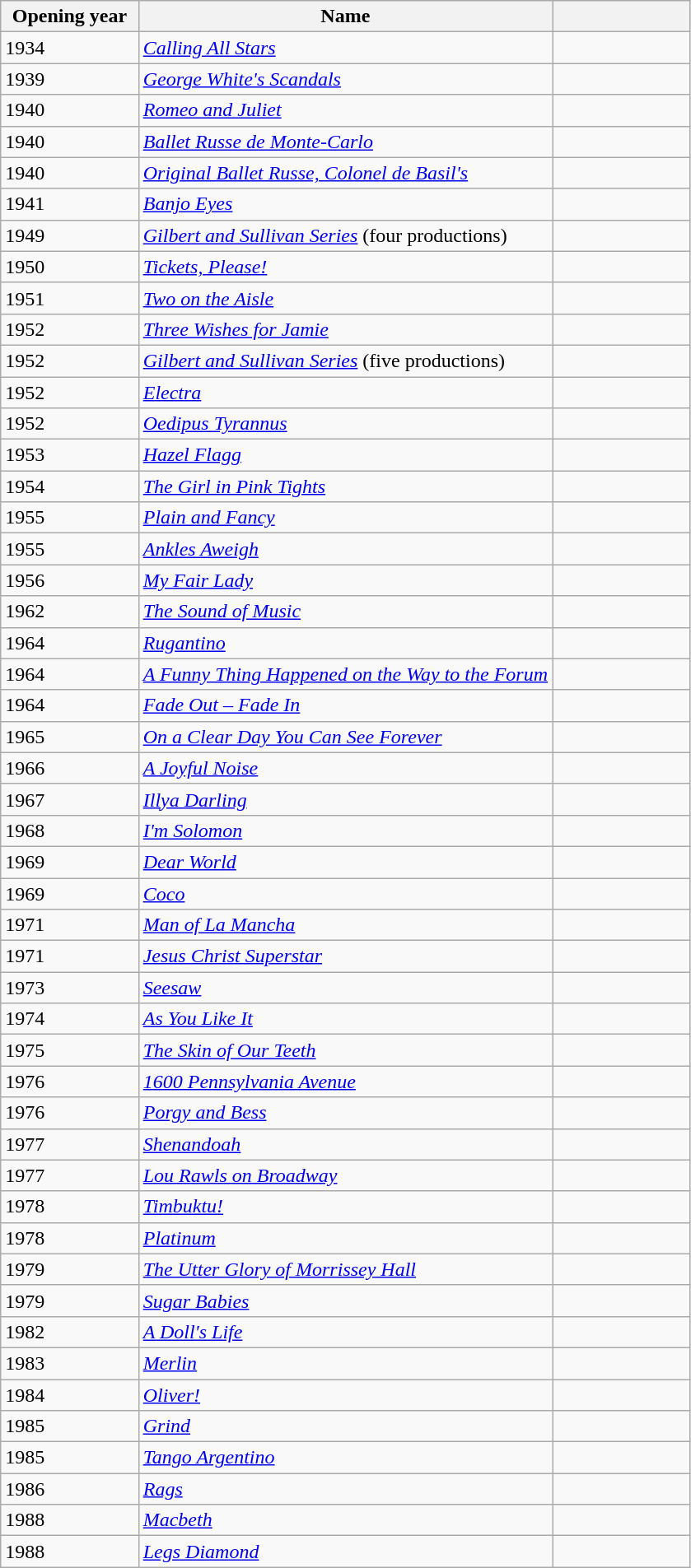<table class="wikitable sortable collapsible">
<tr>
<th width=20% scope="col">Opening year</th>
<th width=60% scope="col">Name</th>
<th width=20% scope="col" class="unsortable"></th>
</tr>
<tr>
<td>1934</td>
<td><em><a href='#'>Calling All Stars</a></em></td>
<td></td>
</tr>
<tr>
<td>1939</td>
<td><em><a href='#'>George White's Scandals</a></em></td>
<td></td>
</tr>
<tr>
<td>1940</td>
<td><em><a href='#'>Romeo and Juliet</a></em></td>
<td></td>
</tr>
<tr>
<td>1940</td>
<td><em><a href='#'>Ballet Russe de Monte-Carlo</a></em></td>
<td></td>
</tr>
<tr>
<td>1940</td>
<td><em><a href='#'>Original Ballet Russe, Colonel de Basil's</a></em></td>
<td></td>
</tr>
<tr>
<td>1941</td>
<td><em><a href='#'>Banjo Eyes</a></em></td>
<td></td>
</tr>
<tr>
<td>1949</td>
<td><em><a href='#'>Gilbert and Sullivan Series</a></em> (four productions)</td>
<td></td>
</tr>
<tr>
<td>1950</td>
<td><em><a href='#'>Tickets, Please!</a></em></td>
<td></td>
</tr>
<tr>
<td>1951</td>
<td><em><a href='#'>Two on the Aisle</a></em></td>
<td></td>
</tr>
<tr>
<td>1952</td>
<td><em><a href='#'>Three Wishes for Jamie</a></em></td>
<td></td>
</tr>
<tr>
<td>1952</td>
<td><em><a href='#'>Gilbert and Sullivan Series</a></em> (five productions)</td>
<td></td>
</tr>
<tr>
<td>1952</td>
<td><em><a href='#'>Electra</a></em></td>
<td></td>
</tr>
<tr>
<td>1952</td>
<td><em><a href='#'>Oedipus Tyrannus</a></em></td>
<td></td>
</tr>
<tr>
<td>1953</td>
<td><em><a href='#'>Hazel Flagg</a></em></td>
<td></td>
</tr>
<tr>
<td>1954</td>
<td><em><a href='#'>The Girl in Pink Tights</a></em></td>
<td></td>
</tr>
<tr>
<td>1955</td>
<td><em><a href='#'>Plain and Fancy</a></em></td>
<td></td>
</tr>
<tr>
<td>1955</td>
<td><em><a href='#'>Ankles Aweigh</a></em></td>
<td></td>
</tr>
<tr>
<td>1956</td>
<td><em><a href='#'>My Fair Lady</a></em></td>
<td></td>
</tr>
<tr>
<td>1962</td>
<td><em><a href='#'>The Sound of Music</a></em></td>
<td></td>
</tr>
<tr>
<td>1964</td>
<td><em><a href='#'>Rugantino</a></em></td>
<td></td>
</tr>
<tr>
<td>1964</td>
<td><em><a href='#'>A Funny Thing Happened on the Way to the Forum</a></em></td>
<td></td>
</tr>
<tr>
<td>1964</td>
<td><em><a href='#'>Fade Out – Fade In</a></em></td>
<td></td>
</tr>
<tr>
<td>1965</td>
<td><em><a href='#'>On a Clear Day You Can See Forever</a></em></td>
<td></td>
</tr>
<tr>
<td>1966</td>
<td><em><a href='#'>A Joyful Noise</a></em></td>
<td></td>
</tr>
<tr>
<td>1967</td>
<td><em><a href='#'>Illya Darling</a></em></td>
<td></td>
</tr>
<tr>
<td>1968</td>
<td><em><a href='#'>I'm Solomon</a></em></td>
<td></td>
</tr>
<tr>
<td>1969</td>
<td><em><a href='#'>Dear World</a></em></td>
<td></td>
</tr>
<tr>
<td>1969</td>
<td><em><a href='#'>Coco</a></em></td>
<td></td>
</tr>
<tr>
<td>1971</td>
<td><em><a href='#'>Man of La Mancha</a></em></td>
<td></td>
</tr>
<tr>
<td>1971</td>
<td><em><a href='#'>Jesus Christ Superstar</a></em></td>
<td></td>
</tr>
<tr>
<td>1973</td>
<td><em><a href='#'>Seesaw</a></em></td>
<td></td>
</tr>
<tr>
<td>1974</td>
<td><em><a href='#'>As You Like It</a></em></td>
<td></td>
</tr>
<tr>
<td>1975</td>
<td><em><a href='#'>The Skin of Our Teeth</a></em></td>
<td></td>
</tr>
<tr>
<td>1976</td>
<td><em><a href='#'>1600 Pennsylvania Avenue</a></em></td>
<td></td>
</tr>
<tr>
<td>1976</td>
<td><em><a href='#'>Porgy and Bess</a></em></td>
<td></td>
</tr>
<tr>
<td>1977</td>
<td><em><a href='#'>Shenandoah</a></em></td>
<td></td>
</tr>
<tr>
<td>1977</td>
<td><em><a href='#'>Lou Rawls on Broadway</a></em></td>
<td></td>
</tr>
<tr>
<td>1978</td>
<td><em><a href='#'>Timbuktu!</a></em></td>
<td></td>
</tr>
<tr>
<td>1978</td>
<td><em><a href='#'>Platinum</a></em></td>
<td></td>
</tr>
<tr>
<td>1979</td>
<td><em><a href='#'>The Utter Glory of Morrissey Hall</a></em></td>
<td></td>
</tr>
<tr>
<td>1979</td>
<td><em><a href='#'>Sugar Babies</a></em></td>
<td></td>
</tr>
<tr>
<td>1982</td>
<td><em><a href='#'>A Doll's Life</a></em></td>
<td></td>
</tr>
<tr>
<td>1983</td>
<td><em><a href='#'>Merlin</a></em></td>
<td></td>
</tr>
<tr>
<td>1984</td>
<td><em><a href='#'>Oliver!</a></em></td>
<td></td>
</tr>
<tr>
<td>1985</td>
<td><em><a href='#'>Grind</a></em></td>
<td></td>
</tr>
<tr>
<td>1985</td>
<td><em><a href='#'>Tango Argentino</a></em></td>
<td></td>
</tr>
<tr>
<td>1986</td>
<td><em><a href='#'>Rags</a></em></td>
<td></td>
</tr>
<tr>
<td>1988</td>
<td><em><a href='#'>Macbeth</a></em></td>
<td></td>
</tr>
<tr>
<td>1988</td>
<td><em><a href='#'>Legs Diamond</a></em></td>
<td></td>
</tr>
</table>
